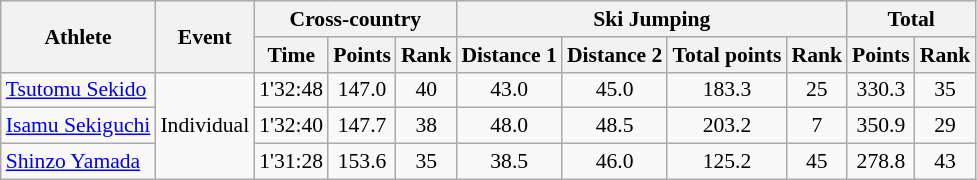<table class="wikitable" style="font-size:90%">
<tr>
<th rowspan="2">Athlete</th>
<th rowspan="2">Event</th>
<th colspan="3">Cross-country</th>
<th colspan="4">Ski Jumping</th>
<th colspan="2">Total</th>
</tr>
<tr>
<th>Time</th>
<th>Points</th>
<th>Rank</th>
<th>Distance 1</th>
<th>Distance 2</th>
<th>Total points</th>
<th>Rank</th>
<th>Points</th>
<th>Rank</th>
</tr>
<tr>
<td><a href='#'>Tsutomu Sekido</a></td>
<td rowspan="3">Individual</td>
<td align="center">1'32:48</td>
<td align="center">147.0</td>
<td align="center">40</td>
<td align="center">43.0</td>
<td align="center">45.0</td>
<td align="center">183.3</td>
<td align="center">25</td>
<td align="center">330.3</td>
<td align="center">35</td>
</tr>
<tr>
<td><a href='#'>Isamu Sekiguchi</a></td>
<td align="center">1'32:40</td>
<td align="center">147.7</td>
<td align="center">38</td>
<td align="center">48.0</td>
<td align="center">48.5</td>
<td align="center">203.2</td>
<td align="center">7</td>
<td align="center">350.9</td>
<td align="center">29</td>
</tr>
<tr>
<td><a href='#'>Shinzo Yamada</a></td>
<td align="center">1'31:28</td>
<td align="center">153.6</td>
<td align="center">35</td>
<td align="center">38.5</td>
<td align="center">46.0</td>
<td align="center">125.2</td>
<td align="center">45</td>
<td align="center">278.8</td>
<td align="center">43</td>
</tr>
</table>
